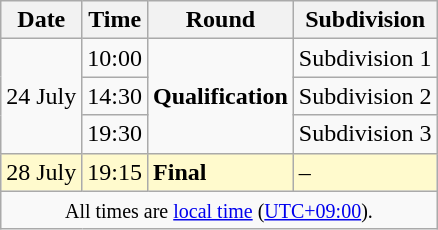<table class="wikitable">
<tr>
<th>Date</th>
<th>Time</th>
<th>Round</th>
<th>Subdivision</th>
</tr>
<tr>
<td rowspan=3>24 July</td>
<td>10:00</td>
<td rowspan=3><strong>Qualification</strong></td>
<td>Subdivision 1</td>
</tr>
<tr>
<td>14:30</td>
<td>Subdivision 2</td>
</tr>
<tr>
<td>19:30</td>
<td>Subdivision 3</td>
</tr>
<tr style=background:lemonchiffon>
<td>28 July</td>
<td>19:15</td>
<td><strong>Final</strong></td>
<td>–</td>
</tr>
<tr>
<td colspan=4 align=center><small>All times are <a href='#'>local time</a> (<a href='#'>UTC+09:00</a>).</small></td>
</tr>
</table>
